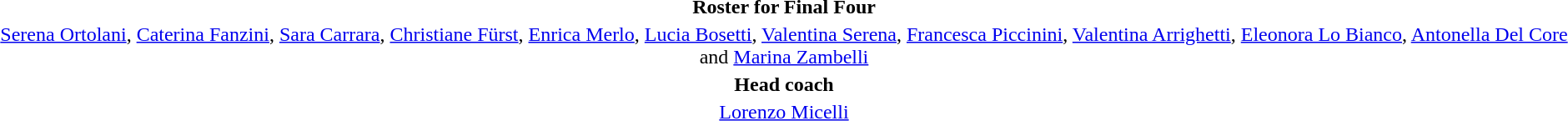<table style="text-align: center; margin-top: 2em; margin-left: auto; margin-right: auto">
<tr>
<td><strong>Roster for Final Four</strong></td>
</tr>
<tr>
<td><a href='#'>Serena Ortolani</a>, <a href='#'>Caterina Fanzini</a>, <a href='#'>Sara Carrara</a>, <a href='#'>Christiane Fürst</a>, <a href='#'>Enrica Merlo</a>, <a href='#'>Lucia Bosetti</a>, <a href='#'>Valentina Serena</a>, <a href='#'>Francesca Piccinini</a>, <a href='#'>Valentina Arrighetti</a>, <a href='#'>Eleonora Lo Bianco</a>, <a href='#'>Antonella Del Core</a> and <a href='#'>Marina Zambelli</a></td>
</tr>
<tr>
<td><strong>Head coach</strong></td>
</tr>
<tr>
<td><a href='#'>Lorenzo Micelli</a></td>
</tr>
</table>
